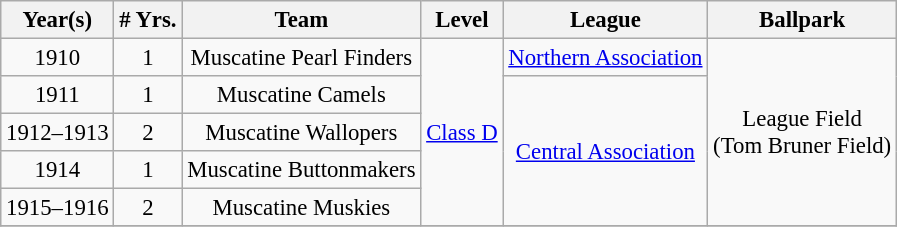<table class="wikitable" style="text-align:center; font-size: 95%;">
<tr>
<th>Year(s)</th>
<th># Yrs.</th>
<th>Team</th>
<th>Level</th>
<th>League</th>
<th>Ballpark</th>
</tr>
<tr>
<td>1910</td>
<td>1</td>
<td>Muscatine Pearl Finders</td>
<td rowspan=5><a href='#'>Class D</a></td>
<td><a href='#'>Northern Association</a></td>
<td rowspan=5>League Field <br>(Tom Bruner Field)</td>
</tr>
<tr>
<td>1911</td>
<td>1</td>
<td>Muscatine Camels</td>
<td rowspan=4><a href='#'>Central Association</a></td>
</tr>
<tr>
<td>1912–1913</td>
<td>2</td>
<td>Muscatine Wallopers</td>
</tr>
<tr>
<td>1914</td>
<td>1</td>
<td>Muscatine Buttonmakers</td>
</tr>
<tr>
<td>1915–1916</td>
<td>2</td>
<td>Muscatine Muskies</td>
</tr>
<tr>
</tr>
</table>
